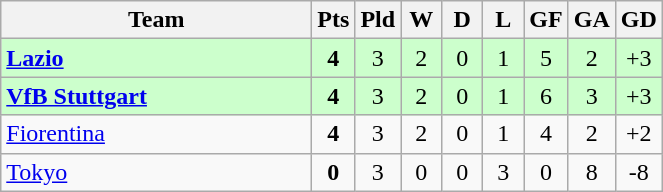<table class="wikitable" style="text-align:center;">
<tr>
<th width=200>Team</th>
<th width=20>Pts</th>
<th width=20>Pld</th>
<th width=20>W</th>
<th width=20>D</th>
<th width=20>L</th>
<th width=20>GF</th>
<th width=20>GA</th>
<th width=20>GD</th>
</tr>
<tr style="background:#ccffcc">
<td style="text-align:left"><strong> <a href='#'>Lazio</a></strong></td>
<td><strong>4</strong></td>
<td>3</td>
<td>2</td>
<td>0</td>
<td>1</td>
<td>5</td>
<td>2</td>
<td>+3</td>
</tr>
<tr style="background:#ccffcc">
<td style="text-align:left"><strong> <a href='#'>VfB Stuttgart</a></strong></td>
<td><strong>4</strong></td>
<td>3</td>
<td>2</td>
<td>0</td>
<td>1</td>
<td>6</td>
<td>3</td>
<td>+3</td>
</tr>
<tr>
<td style="text-align:left"> <a href='#'>Fiorentina</a></td>
<td><strong>4</strong></td>
<td>3</td>
<td>2</td>
<td>0</td>
<td>1</td>
<td>4</td>
<td>2</td>
<td>+2</td>
</tr>
<tr>
<td style="text-align:left"> <a href='#'>Tokyo</a></td>
<td><strong>0</strong></td>
<td>3</td>
<td>0</td>
<td>0</td>
<td>3</td>
<td>0</td>
<td>8</td>
<td>-8</td>
</tr>
</table>
